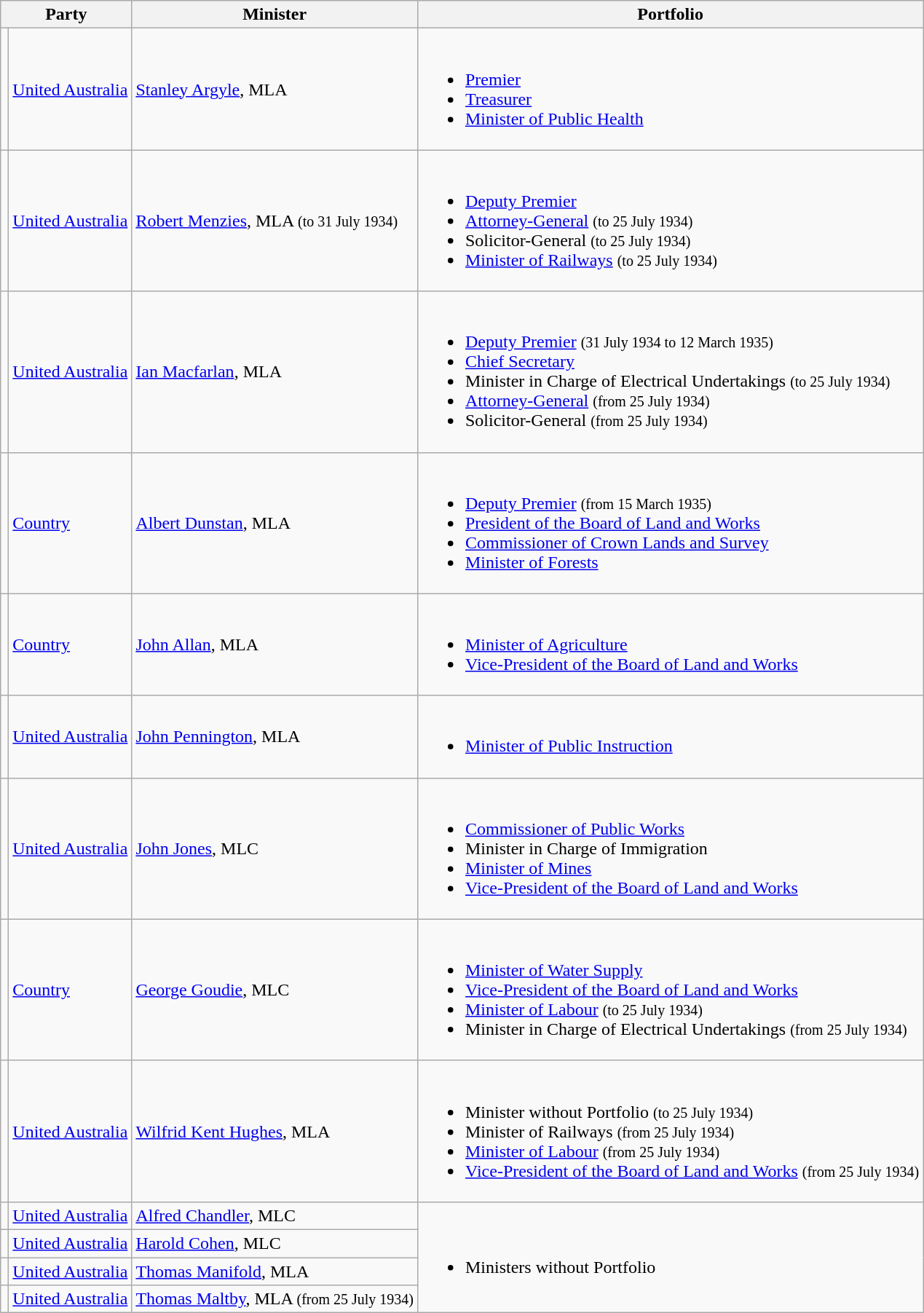<table class="wikitable">
<tr>
<th colspan=2>Party</th>
<th>Minister</th>
<th>Portfolio</th>
</tr>
<tr>
<td></td>
<td><a href='#'>United Australia</a></td>
<td><a href='#'>Stanley Argyle</a>, MLA</td>
<td><br><ul><li><a href='#'>Premier</a></li><li><a href='#'>Treasurer</a></li><li><a href='#'>Minister of Public Health</a></li></ul></td>
</tr>
<tr>
<td></td>
<td><a href='#'>United Australia</a></td>
<td><a href='#'>Robert Menzies</a>, MLA <small>(to 31 July 1934)</small></td>
<td><br><ul><li><a href='#'>Deputy Premier</a></li><li><a href='#'>Attorney-General</a> <small>(to 25 July 1934)</small></li><li>Solicitor-General <small>(to 25 July 1934)</small></li><li><a href='#'>Minister of Railways</a> <small>(to 25 July 1934)</small></li></ul></td>
</tr>
<tr>
<td></td>
<td><a href='#'>United Australia</a></td>
<td><a href='#'>Ian Macfarlan</a>, MLA</td>
<td><br><ul><li><a href='#'>Deputy Premier</a> <small>(31 July 1934 to 12 March 1935)</small></li><li><a href='#'>Chief Secretary</a></li><li>Minister in Charge of Electrical Undertakings <small>(to 25 July 1934)</small></li><li><a href='#'>Attorney-General</a> <small>(from 25 July 1934)</small></li><li>Solicitor-General <small>(from 25 July 1934)</small></li></ul></td>
</tr>
<tr>
<td></td>
<td><a href='#'>Country</a></td>
<td><a href='#'>Albert Dunstan</a>, MLA</td>
<td><br><ul><li><a href='#'>Deputy Premier</a> <small>(from 15 March 1935)</small></li><li><a href='#'>President of the Board of Land and Works</a></li><li><a href='#'>Commissioner of Crown Lands and Survey</a></li><li><a href='#'>Minister of Forests</a></li></ul></td>
</tr>
<tr>
<td></td>
<td><a href='#'>Country</a></td>
<td><a href='#'>John Allan</a>, MLA</td>
<td><br><ul><li><a href='#'>Minister of Agriculture</a></li><li><a href='#'>Vice-President of the Board of Land and Works</a></li></ul></td>
</tr>
<tr>
<td></td>
<td><a href='#'>United Australia</a></td>
<td><a href='#'>John Pennington</a>, MLA</td>
<td><br><ul><li><a href='#'>Minister of Public Instruction</a></li></ul></td>
</tr>
<tr>
<td></td>
<td><a href='#'>United Australia</a></td>
<td><a href='#'>John Jones</a>, MLC</td>
<td><br><ul><li><a href='#'>Commissioner of Public Works</a></li><li>Minister in Charge of Immigration</li><li><a href='#'>Minister of Mines</a></li><li><a href='#'>Vice-President of the Board of Land and Works</a></li></ul></td>
</tr>
<tr>
<td></td>
<td><a href='#'>Country</a></td>
<td><a href='#'>George Goudie</a>, MLC</td>
<td><br><ul><li><a href='#'>Minister of Water Supply</a></li><li><a href='#'>Vice-President of the Board of Land and Works</a></li><li><a href='#'>Minister of Labour</a> <small>(to 25 July 1934)</small></li><li>Minister in Charge of Electrical Undertakings <small>(from 25 July 1934)</small></li></ul></td>
</tr>
<tr>
<td></td>
<td><a href='#'>United Australia</a></td>
<td><a href='#'>Wilfrid Kent Hughes</a>, MLA</td>
<td><br><ul><li>Minister without Portfolio <small>(to 25 July 1934)</small></li><li>Minister of Railways <small>(from 25 July 1934)</small></li><li><a href='#'>Minister of Labour</a> <small>(from 25 July 1934)</small></li><li><a href='#'>Vice-President of the Board of Land and Works</a> <small>(from 25 July 1934)</small></li></ul></td>
</tr>
<tr>
<td></td>
<td><a href='#'>United Australia</a></td>
<td><a href='#'>Alfred Chandler</a>, MLC</td>
<td rowspan=4><br><ul><li>Ministers without Portfolio</li></ul></td>
</tr>
<tr>
<td></td>
<td><a href='#'>United Australia</a></td>
<td><a href='#'>Harold Cohen</a>, MLC</td>
</tr>
<tr>
<td></td>
<td><a href='#'>United Australia</a></td>
<td><a href='#'>Thomas Manifold</a>, MLA</td>
</tr>
<tr>
<td></td>
<td><a href='#'>United Australia</a></td>
<td><a href='#'>Thomas Maltby</a>, MLA <small>(from 25 July 1934)</small></td>
</tr>
</table>
